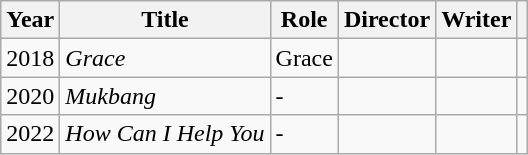<table class="wikitable">
<tr>
<th scope="col">Year</th>
<th scope="col">Title</th>
<th scope="col">Role</th>
<th scope="col">Director</th>
<th scope="col">Writer</th>
<th scope="col"></th>
</tr>
<tr>
<td>2018</td>
<td><em>Grace</em></td>
<td>Grace</td>
<td></td>
<td></td>
<td></td>
</tr>
<tr>
<td>2020</td>
<td><em>Mukbang</em></td>
<td>-</td>
<td></td>
<td></td>
<td></td>
</tr>
<tr>
<td>2022</td>
<td><em>How Can I Help You</em></td>
<td>-</td>
<td></td>
<td></td>
<td></td>
</tr>
</table>
